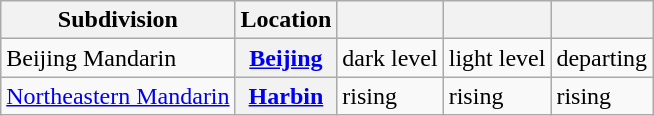<table class="wikitable" style="text-align: left" align="center">
<tr>
<th>Subdivision</th>
<th>Location</th>
<th></th>
<th></th>
<th> </th>
</tr>
<tr>
<td>Beijing Mandarin</td>
<th><a href='#'>Beijing</a></th>
<td>dark level</td>
<td>light level</td>
<td>departing</td>
</tr>
<tr>
<td><a href='#'>Northeastern Mandarin</a></td>
<th><a href='#'>Harbin</a></th>
<td>rising</td>
<td>rising</td>
<td>rising</td>
</tr>
</table>
